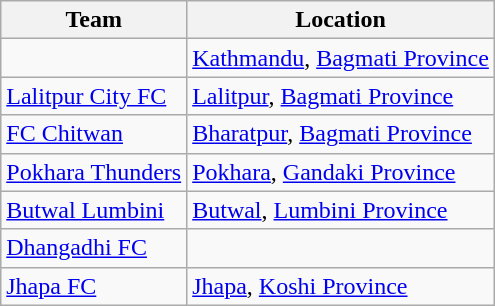<table class="wikitable" style="text-align:center;">
<tr>
<th>Team</th>
<th>Location</th>
</tr>
<tr>
<td style="text-align:left;"></td>
<td style="text-align:left;"><a href='#'>Kathmandu</a>, <a href='#'>Bagmati Province</a></td>
</tr>
<tr>
<td style="text-align:left;"><a href='#'>Lalitpur City FC</a></td>
<td style="text-align:left;"><a href='#'>Lalitpur</a>, <a href='#'>Bagmati Province</a></td>
</tr>
<tr>
<td style="text-align:left;"><a href='#'>FC Chitwan</a></td>
<td style="text-align:left;"><a href='#'>Bharatpur</a>, <a href='#'>Bagmati Province</a></td>
</tr>
<tr>
<td style="text-align:left;"><a href='#'>Pokhara Thunders</a></td>
<td style="text-align:left;"><a href='#'>Pokhara</a>, <a href='#'>Gandaki Province</a></td>
</tr>
<tr>
<td style="text-align:left;"><a href='#'>Butwal Lumbini</a></td>
<td style="text-align:left;"><a href='#'>Butwal</a>, <a href='#'>Lumbini Province</a></td>
</tr>
<tr>
<td style="text-align:left;"><a href='#'>Dhangadhi FC</a></td>
<td style="text-align:left;"></td>
</tr>
<tr>
<td style="text-align:left;"><a href='#'>Jhapa FC</a></td>
<td style="text-align:left;"><a href='#'>Jhapa</a>, <a href='#'>Koshi Province</a></td>
</tr>
</table>
